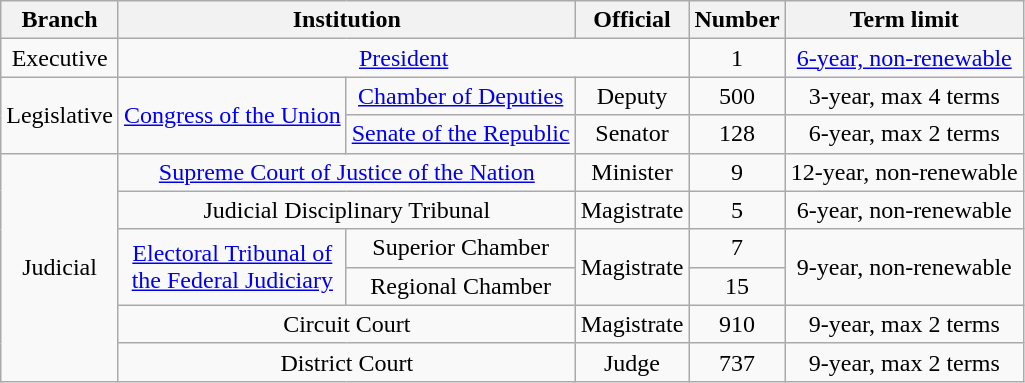<table class=wikitable style="text-align:center;">
<tr>
<th>Branch</th>
<th colspan=2>Institution</th>
<th>Official</th>
<th>Number</th>
<th colspan=2>Term limit</th>
</tr>
<tr>
<td>Executive</td>
<td colspan=3><a href='#'>President</a></td>
<td>1</td>
<td><a href='#'>6-year, non-renewable</a></td>
</tr>
<tr>
<td rowspan=2>Legislative</td>
<td rowspan=2><a href='#'>Congress of the Union</a></td>
<td><a href='#'>Chamber of Deputies</a></td>
<td>Deputy</td>
<td>500</td>
<td>3-year, max 4 terms</td>
</tr>
<tr>
<td><a href='#'>Senate of the Republic</a></td>
<td>Senator</td>
<td>128</td>
<td>6-year, max 2 terms</td>
</tr>
<tr>
<td rowspan=6>Judicial</td>
<td colspan=2><a href='#'>Supreme Court of Justice of the Nation</a></td>
<td>Minister</td>
<td>9</td>
<td>12-year, non-renewable</td>
</tr>
<tr>
<td colspan=2>Judicial Disciplinary Tribunal</td>
<td>Magistrate</td>
<td>5</td>
<td>6-year, non-renewable</td>
</tr>
<tr>
<td rowspan=2><a href='#'>Electoral Tribunal of<br>the Federal Judiciary</a></td>
<td>Superior Chamber</td>
<td rowspan=2>Magistrate</td>
<td>7</td>
<td rowspan=2>9-year, non-renewable</td>
</tr>
<tr>
<td>Regional Chamber</td>
<td>15</td>
</tr>
<tr>
<td colspan=2>Circuit Court</td>
<td>Magistrate</td>
<td>910</td>
<td>9-year, max 2 terms</td>
</tr>
<tr>
<td colspan=2>District Court</td>
<td>Judge</td>
<td>737</td>
<td>9-year, max 2 terms</td>
</tr>
</table>
